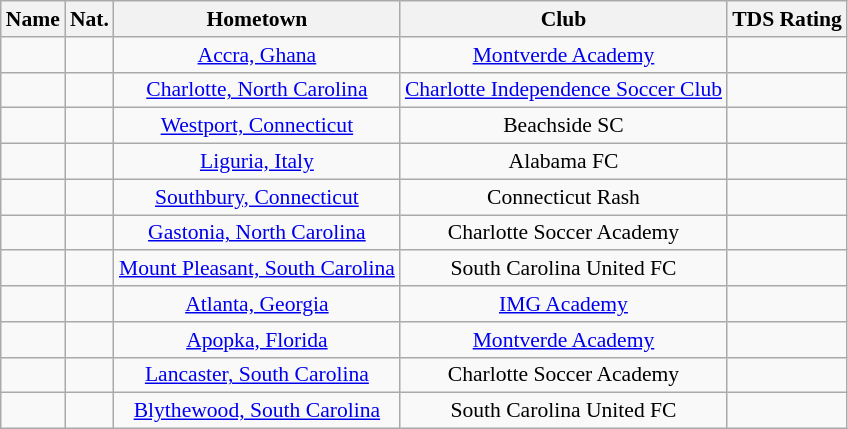<table class="wikitable" style="font-size:90%; text-align: center;" border="1">
<tr>
<th>Name</th>
<th>Nat.</th>
<th>Hometown</th>
<th>Club</th>
<th>TDS Rating</th>
</tr>
<tr>
<td></td>
<td></td>
<td><a href='#'>Accra, Ghana</a></td>
<td><a href='#'>Montverde Academy</a></td>
<td></td>
</tr>
<tr>
<td></td>
<td></td>
<td><a href='#'>Charlotte, North Carolina</a></td>
<td><a href='#'>Charlotte Independence Soccer Club</a></td>
<td></td>
</tr>
<tr>
<td></td>
<td></td>
<td><a href='#'>Westport, Connecticut</a></td>
<td>Beachside SC</td>
<td></td>
</tr>
<tr>
<td></td>
<td></td>
<td><a href='#'>Liguria, Italy</a></td>
<td>Alabama FC</td>
<td></td>
</tr>
<tr>
<td></td>
<td></td>
<td><a href='#'>Southbury, Connecticut</a></td>
<td>Connecticut Rash</td>
<td></td>
</tr>
<tr>
<td></td>
<td></td>
<td><a href='#'>Gastonia, North Carolina</a></td>
<td>Charlotte Soccer Academy</td>
<td></td>
</tr>
<tr>
<td></td>
<td></td>
<td><a href='#'>Mount Pleasant, South Carolina</a></td>
<td>South Carolina United FC</td>
<td></td>
</tr>
<tr>
<td></td>
<td></td>
<td><a href='#'>Atlanta, Georgia</a></td>
<td><a href='#'>IMG Academy</a></td>
<td></td>
</tr>
<tr>
<td></td>
<td></td>
<td><a href='#'>Apopka, Florida</a></td>
<td><a href='#'>Montverde Academy</a></td>
<td></td>
</tr>
<tr>
<td></td>
<td></td>
<td><a href='#'>Lancaster, South Carolina</a></td>
<td>Charlotte Soccer Academy</td>
<td></td>
</tr>
<tr>
<td></td>
<td></td>
<td><a href='#'>Blythewood, South Carolina</a></td>
<td>South Carolina United FC</td>
<td></td>
</tr>
</table>
